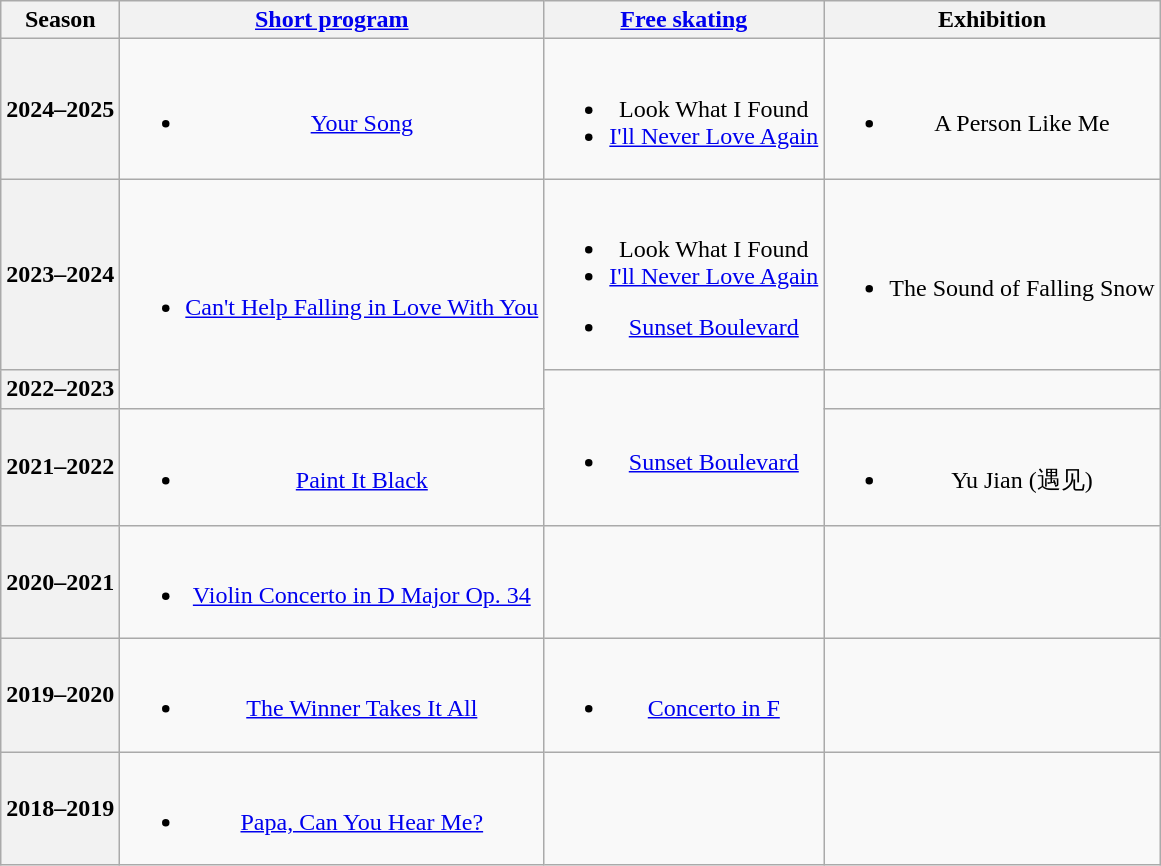<table class=wikitable style=text-align:center>
<tr>
<th>Season</th>
<th><a href='#'>Short program</a></th>
<th><a href='#'>Free skating</a></th>
<th>Exhibition</th>
</tr>
<tr>
<th>2024–2025 <br> </th>
<td><br><ul><li><a href='#'>Your Song</a> <br> </li></ul></td>
<td><br><ul><li>Look What I Found</li><li><a href='#'>I'll Never Love Again</a> <br></li></ul></td>
<td><br><ul><li>A Person Like Me <br> </li></ul></td>
</tr>
<tr>
<th>2023–2024 <br> </th>
<td rowspan=2><br><ul><li><a href='#'>Can't Help Falling in Love With You</a><br></li></ul></td>
<td><br><ul><li>Look What I Found</li><li><a href='#'>I'll Never Love Again</a> <br></li></ul><ul><li><a href='#'>Sunset Boulevard</a><br></li></ul></td>
<td><br><ul><li>The Sound of Falling Snow <br></li></ul></td>
</tr>
<tr>
<th>2022–2023 <br> </th>
<td rowspan=2><br><ul><li><a href='#'>Sunset Boulevard</a><br></li></ul></td>
<td></td>
</tr>
<tr>
<th>2021–2022 <br> </th>
<td><br><ul><li><a href='#'>Paint It Black</a><br></li></ul></td>
<td><br><ul><li>Yu Jian (遇见) <br> </li></ul></td>
</tr>
<tr>
<th>2020–2021<br></th>
<td><br><ul><li><a href='#'>Violin Concerto in D Major Op. 34</a><br></li></ul></td>
<td></td>
</tr>
<tr>
<th>2019–2020<br></th>
<td><br><ul><li><a href='#'>The Winner Takes It All</a><br></li></ul></td>
<td><br><ul><li><a href='#'>Concerto in F</a><br></li></ul></td>
<td></td>
</tr>
<tr>
<th>2018–2019<br></th>
<td><br><ul><li><a href='#'>Papa, Can You Hear Me?</a><br></li></ul></td>
<td></td>
<td></td>
</tr>
</table>
